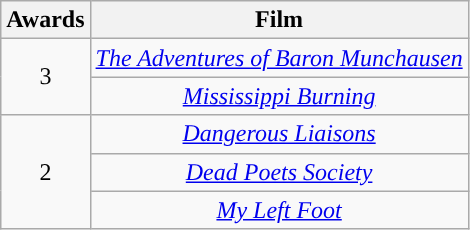<table class="wikitable" style="text-align:center;">
<tr>
<th style="background:">Awards</th>
<th style="background:">Film</th>
</tr>
<tr>
<td rowspan="2">3</td>
<td><em><a href='#'>The Adventures of Baron Munchausen</a></em></td>
</tr>
<tr>
<td><em><a href='#'>Mississippi Burning</a></em></td>
</tr>
<tr>
<td rowspan="3">2</td>
<td><em><a href='#'>Dangerous Liaisons</a></em></td>
</tr>
<tr>
<td><em><a href='#'>Dead Poets Society</a></em></td>
</tr>
<tr>
<td><em><a href='#'>My Left Foot</a></em></td>
</tr>
</table>
